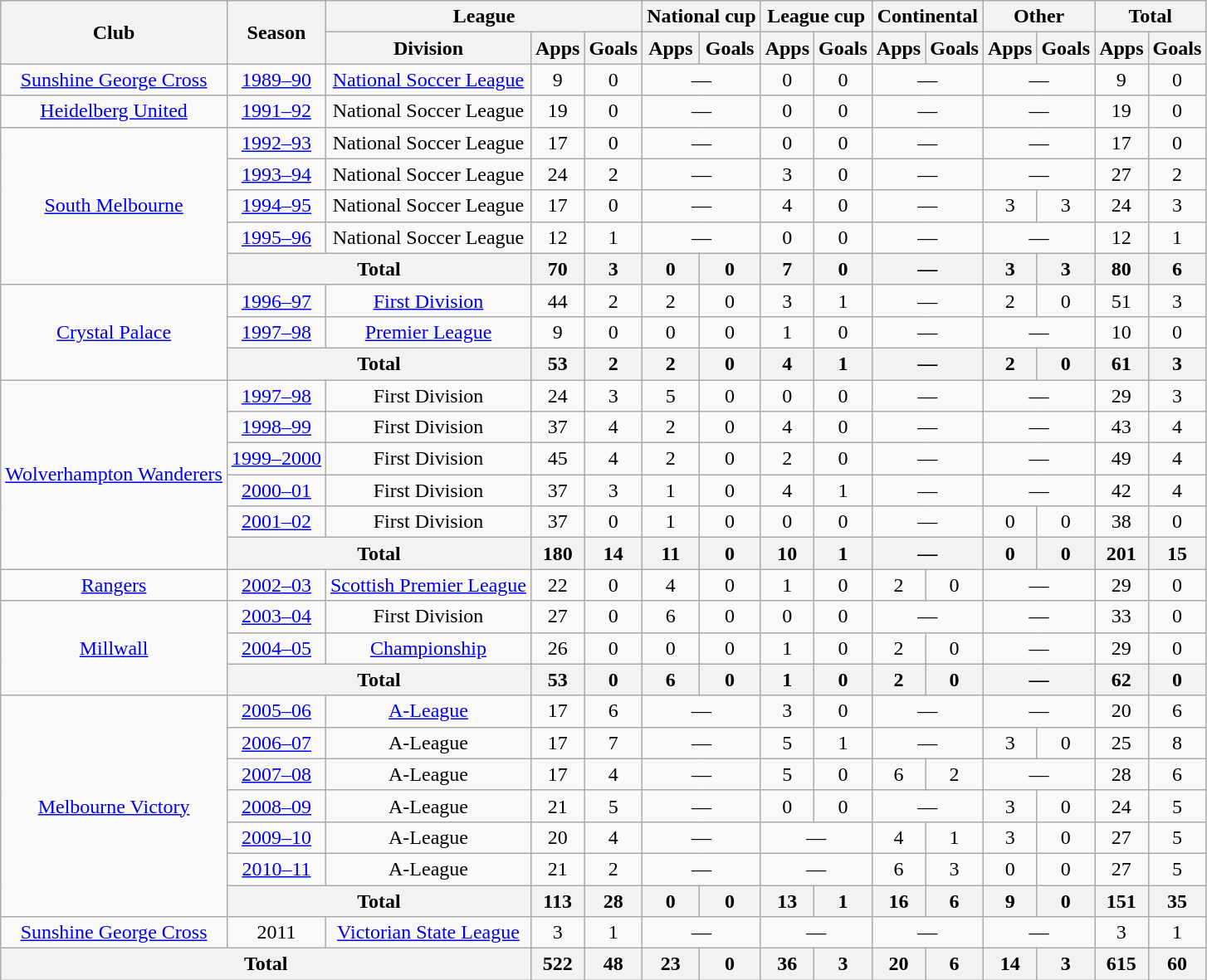<table class="wikitable" style="text-align:center">
<tr>
<th rowspan="2">Club</th>
<th rowspan="2">Season</th>
<th colspan="3">League</th>
<th colspan="2">National cup</th>
<th colspan="2">League cup</th>
<th colspan="2">Continental</th>
<th colspan="2">Other</th>
<th colspan="2">Total</th>
</tr>
<tr>
<th>Division</th>
<th>Apps</th>
<th>Goals</th>
<th>Apps</th>
<th>Goals</th>
<th>Apps</th>
<th>Goals</th>
<th>Apps</th>
<th>Goals</th>
<th>Apps</th>
<th>Goals</th>
<th>Apps</th>
<th>Goals</th>
</tr>
<tr>
<td><a href='#'>Sunshine George Cross</a></td>
<td><a href='#'>1989–90</a></td>
<td><a href='#'>National Soccer League</a></td>
<td>9</td>
<td>0</td>
<td colspan=2>—</td>
<td>0</td>
<td>0</td>
<td colspan=2>—</td>
<td colspan=2>—</td>
<td>9</td>
<td>0</td>
</tr>
<tr>
<td><a href='#'>Heidelberg United</a></td>
<td><a href='#'>1991–92</a></td>
<td>National Soccer League</td>
<td>19</td>
<td>0</td>
<td colspan=2>—</td>
<td>0</td>
<td>0</td>
<td colspan=2>—</td>
<td colspan=2>—</td>
<td>19</td>
<td>0</td>
</tr>
<tr>
<td rowspan=5><a href='#'>South Melbourne</a></td>
<td><a href='#'>1992–93</a></td>
<td>National Soccer League</td>
<td>17</td>
<td>0</td>
<td colspan=2>—</td>
<td>0</td>
<td>0</td>
<td colspan=2>—</td>
<td colspan=2>—</td>
<td>17</td>
<td>0</td>
</tr>
<tr>
<td><a href='#'>1993–94</a></td>
<td>National Soccer League</td>
<td>24</td>
<td>2</td>
<td colspan=2>—</td>
<td>3</td>
<td>0</td>
<td colspan=2>—</td>
<td colspan=2>—</td>
<td>27</td>
<td>2</td>
</tr>
<tr>
<td><a href='#'>1994–95</a></td>
<td>National Soccer League</td>
<td>17</td>
<td>0</td>
<td colspan="2">—</td>
<td>4</td>
<td>0</td>
<td colspan=2>—</td>
<td>3</td>
<td>3</td>
<td>24</td>
<td>3</td>
</tr>
<tr>
<td><a href='#'>1995–96</a></td>
<td>National Soccer League</td>
<td>12</td>
<td>1</td>
<td colspan=2>—</td>
<td>0</td>
<td>0</td>
<td colspan=2>—</td>
<td colspan=2>—</td>
<td>12</td>
<td>1</td>
</tr>
<tr>
<th colspan=2>Total</th>
<th>70</th>
<th>3</th>
<th>0</th>
<th>0</th>
<th>7</th>
<th>0</th>
<th colspan=2>—</th>
<th>3</th>
<th>3</th>
<th>80</th>
<th>6</th>
</tr>
<tr>
<td rowspan=3><a href='#'>Crystal Palace</a></td>
<td><a href='#'>1996–97</a></td>
<td><a href='#'>First Division</a></td>
<td>44</td>
<td>2</td>
<td>2</td>
<td>0</td>
<td>3</td>
<td>1</td>
<td colspan=2>—</td>
<td>2</td>
<td>0</td>
<td>51</td>
<td>3</td>
</tr>
<tr>
<td><a href='#'>1997–98</a></td>
<td><a href='#'>Premier League</a></td>
<td>9</td>
<td>0</td>
<td>0</td>
<td>0</td>
<td>1</td>
<td>0</td>
<td colspan=2>—</td>
<td colspan=2>—</td>
<td>10</td>
<td>0</td>
</tr>
<tr>
<th colspan=2>Total</th>
<th>53</th>
<th>2</th>
<th>2</th>
<th>0</th>
<th>4</th>
<th>1</th>
<th colspan=2>—</th>
<th>2</th>
<th>0</th>
<th>61</th>
<th>3</th>
</tr>
<tr>
<td rowspan=6><a href='#'>Wolverhampton Wanderers</a></td>
<td><a href='#'>1997–98</a></td>
<td>First Division</td>
<td>24</td>
<td>3</td>
<td>5</td>
<td>0</td>
<td>0</td>
<td>0</td>
<td colspan=2>—</td>
<td colspan=2>—</td>
<td>29</td>
<td>3</td>
</tr>
<tr>
<td><a href='#'>1998–99</a></td>
<td>First Division</td>
<td>37</td>
<td>4</td>
<td>2</td>
<td>0</td>
<td>4</td>
<td>0</td>
<td colspan=2>—</td>
<td colspan=2>—</td>
<td>43</td>
<td>4</td>
</tr>
<tr>
<td><a href='#'>1999–2000</a></td>
<td>First Division</td>
<td>45</td>
<td>4</td>
<td>2</td>
<td>0</td>
<td>2</td>
<td>0</td>
<td colspan=2>—</td>
<td colspan=2>—</td>
<td>49</td>
<td>4</td>
</tr>
<tr>
<td><a href='#'>2000–01</a></td>
<td>First Division</td>
<td>37</td>
<td>3</td>
<td>1</td>
<td>0</td>
<td>4</td>
<td>1</td>
<td colspan=2>—</td>
<td colspan=2>—</td>
<td>42</td>
<td>4</td>
</tr>
<tr>
<td><a href='#'>2001–02</a></td>
<td>First Division</td>
<td>37</td>
<td>0</td>
<td>1</td>
<td>0</td>
<td>0</td>
<td>0</td>
<td colspan=2>—</td>
<td>0</td>
<td>0</td>
<td>38</td>
<td>0</td>
</tr>
<tr>
<th colspan=2>Total</th>
<th>180</th>
<th>14</th>
<th>11</th>
<th>0</th>
<th>10</th>
<th>1</th>
<th colspan=2>—</th>
<th>0</th>
<th>0</th>
<th>201</th>
<th>15</th>
</tr>
<tr>
<td><a href='#'>Rangers</a></td>
<td><a href='#'>2002–03</a></td>
<td><a href='#'>Scottish Premier League</a></td>
<td>22</td>
<td>0</td>
<td>4</td>
<td>0</td>
<td>1</td>
<td>0</td>
<td>2</td>
<td>0</td>
<td colspan=2>—</td>
<td>29</td>
<td>0</td>
</tr>
<tr>
<td rowspan=3><a href='#'>Millwall</a></td>
<td><a href='#'>2003–04</a></td>
<td>First Division</td>
<td>27</td>
<td>0</td>
<td>6</td>
<td>0</td>
<td>0</td>
<td>0</td>
<td colspan=2>—</td>
<td colspan=2>—</td>
<td>33</td>
<td>0</td>
</tr>
<tr>
<td><a href='#'>2004–05</a></td>
<td><a href='#'>Championship</a></td>
<td>26</td>
<td>0</td>
<td>0</td>
<td>0</td>
<td>1</td>
<td>0</td>
<td>2</td>
<td>0</td>
<td colspan=2>—</td>
<td>29</td>
<td>0</td>
</tr>
<tr>
<th colspan=2>Total</th>
<th>53</th>
<th>0</th>
<th>6</th>
<th>0</th>
<th>1</th>
<th>0</th>
<th>2</th>
<th>0</th>
<th colspan=2>—</th>
<th>62</th>
<th>0</th>
</tr>
<tr>
<td rowspan=7><a href='#'>Melbourne Victory</a></td>
<td><a href='#'>2005–06</a></td>
<td><a href='#'>A-League</a></td>
<td>17</td>
<td>6</td>
<td colspan=2>—</td>
<td>3</td>
<td>0</td>
<td colspan=2>—</td>
<td colspan="2">—</td>
<td>20</td>
<td>6</td>
</tr>
<tr>
<td><a href='#'>2006–07</a></td>
<td>A-League</td>
<td>17</td>
<td>7</td>
<td colspan=2>—</td>
<td>5</td>
<td>1</td>
<td colspan=2>—</td>
<td>3</td>
<td>0</td>
<td>25</td>
<td>8</td>
</tr>
<tr>
<td><a href='#'>2007–08</a></td>
<td>A-League</td>
<td>17</td>
<td>4</td>
<td colspan=2>—</td>
<td>5</td>
<td>0</td>
<td>6</td>
<td>2</td>
<td colspan=2>—</td>
<td>28</td>
<td>6</td>
</tr>
<tr>
<td><a href='#'>2008–09</a></td>
<td>A-League</td>
<td>21</td>
<td>5</td>
<td colspan=2>—</td>
<td>0</td>
<td>0</td>
<td colspan=2>—</td>
<td>3</td>
<td>0</td>
<td>24</td>
<td>5</td>
</tr>
<tr>
<td><a href='#'>2009–10</a></td>
<td>A-League</td>
<td>20</td>
<td>4</td>
<td colspan=2>—</td>
<td colspan=2>—</td>
<td>4</td>
<td>1</td>
<td>3</td>
<td>0</td>
<td>27</td>
<td>5</td>
</tr>
<tr>
<td><a href='#'>2010–11</a></td>
<td>A-League</td>
<td>21</td>
<td>2</td>
<td colspan=2>—</td>
<td colspan=2>—</td>
<td>6</td>
<td>3</td>
<td>0</td>
<td>0</td>
<td>27</td>
<td>5</td>
</tr>
<tr>
<th colspan=2>Total</th>
<th>113</th>
<th>28</th>
<th>0</th>
<th>0</th>
<th>13</th>
<th>1</th>
<th>16</th>
<th>6</th>
<th>9</th>
<th>0</th>
<th>151</th>
<th>35</th>
</tr>
<tr>
<td><a href='#'>Sunshine George Cross</a></td>
<td>2011</td>
<td><a href='#'>Victorian State League</a></td>
<td>3</td>
<td>1</td>
<td colspan="2">—</td>
<td colspan="2">—</td>
<td colspan=2>—</td>
<td colspan=2>—</td>
<td>3</td>
<td>1</td>
</tr>
<tr>
<th colspan=3>Total</th>
<th>522</th>
<th>48</th>
<th>23</th>
<th>0</th>
<th>36</th>
<th>3</th>
<th>20</th>
<th>6</th>
<th>14</th>
<th>3</th>
<th>615</th>
<th>60</th>
</tr>
</table>
